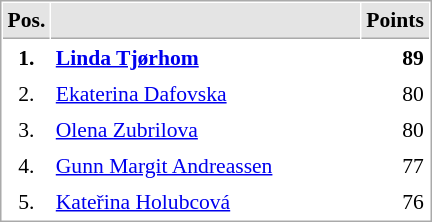<table cellspacing="1" cellpadding="3" style="border:1px solid #AAAAAA;font-size:90%">
<tr bgcolor="#E4E4E4">
<th style="border-bottom:1px solid #AAAAAA" width=10>Pos.</th>
<th style="border-bottom:1px solid #AAAAAA" width=200></th>
<th style="border-bottom:1px solid #AAAAAA" width=20>Points</th>
</tr>
<tr>
<td align="center"><strong>1.</strong></td>
<td> <strong><a href='#'>Linda Tjørhom</a></strong></td>
<td align="right"><strong>89</strong></td>
</tr>
<tr>
<td align="center">2.</td>
<td> <a href='#'>Ekaterina Dafovska</a></td>
<td align="right">80</td>
</tr>
<tr>
<td align="center">3.</td>
<td> <a href='#'>Olena Zubrilova</a></td>
<td align="right">80</td>
</tr>
<tr>
<td align="center">4.</td>
<td> <a href='#'>Gunn Margit Andreassen</a></td>
<td align="right">77</td>
</tr>
<tr>
<td align="center">5.</td>
<td> <a href='#'>Kateřina Holubcová</a></td>
<td align="right">76</td>
</tr>
</table>
